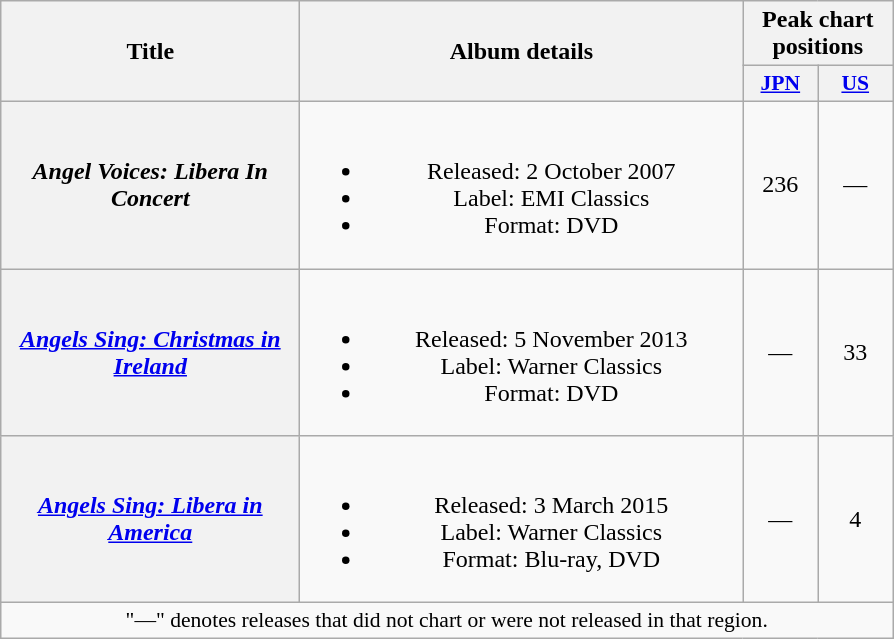<table class="wikitable plainrowheaders" style="text-align:center;" border="1">
<tr>
<th scope="col" rowspan="2" style="width:12em;">Title</th>
<th scope="col" rowspan="2" style="width:18em;">Album details</th>
<th scope="col" colspan="2">Peak chart positions</th>
</tr>
<tr>
<th scope="col" style="width:3em;font-size:90%;"><a href='#'>JPN</a><br></th>
<th scope="col" style="width:3em;font-size:90%;"><a href='#'>US</a><br></th>
</tr>
<tr>
<th scope="row"><em>Angel Voices: Libera In Concert</em></th>
<td><br><ul><li>Released: 2 October 2007</li><li>Label: EMI Classics</li><li>Format: DVD</li></ul></td>
<td>236</td>
<td>—</td>
</tr>
<tr>
<th scope="row"><em><a href='#'>Angels Sing: Christmas in Ireland</a></em></th>
<td><br><ul><li>Released: 5 November 2013</li><li>Label: Warner Classics</li><li>Format: DVD</li></ul></td>
<td>—</td>
<td>33</td>
</tr>
<tr>
<th scope="row"><em><a href='#'>Angels Sing: Libera in America</a></em></th>
<td><br><ul><li>Released: 3 March 2015</li><li>Label: Warner Classics</li><li>Format: Blu-ray, DVD</li></ul></td>
<td>—</td>
<td>4</td>
</tr>
<tr>
<td colspan="4" style="font-size:90%">"—" denotes releases that did not chart or were not released in that region.</td>
</tr>
</table>
